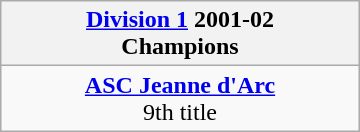<table class="wikitable" style="margin: 0 auto; width: 240px;">
<tr>
<th><a href='#'>Division 1</a> 2001-02<br>Champions</th>
</tr>
<tr>
<td align=center><strong><a href='#'>ASC Jeanne d'Arc</a></strong><br>9th title</td>
</tr>
</table>
